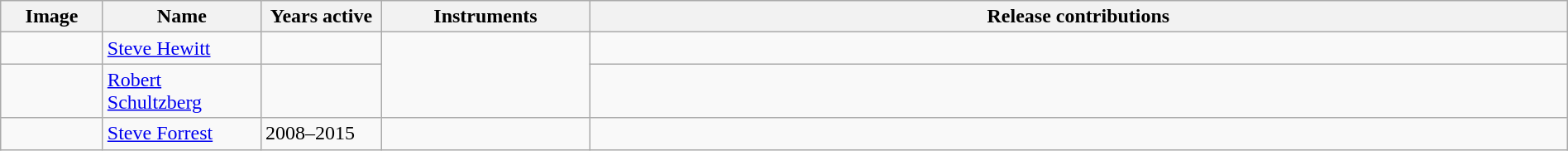<table class="wikitable" width="100%" border="1">
<tr>
<th width="75">Image</th>
<th width="120">Name</th>
<th width="90">Years active</th>
<th width="160">Instruments</th>
<th>Release contributions</th>
</tr>
<tr>
<td></td>
<td><a href='#'>Steve Hewitt</a></td>
<td></td>
<td rowspan="2"></td>
<td></td>
</tr>
<tr>
<td></td>
<td><a href='#'>Robert Schultzberg</a></td>
<td></td>
<td></td>
</tr>
<tr>
<td></td>
<td><a href='#'>Steve Forrest</a></td>
<td>2008–2015</td>
<td></td>
<td></td>
</tr>
</table>
